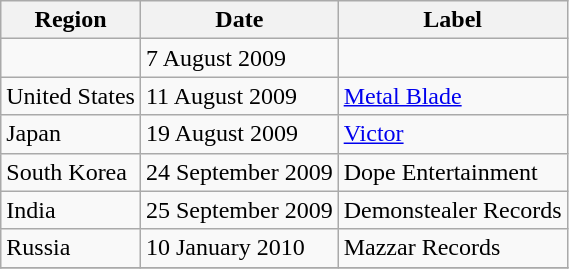<table class="wikitable plainrowheaders">
<tr>
<th scope="col">Region</th>
<th scope="col">Date</th>
<th scope="col">Label</th>
</tr>
<tr>
<td></td>
<td>7 August 2009</td>
<td></td>
</tr>
<tr>
<td>United States</td>
<td>11 August 2009</td>
<td><a href='#'>Metal Blade</a></td>
</tr>
<tr>
<td>Japan</td>
<td>19 August 2009</td>
<td><a href='#'>Victor</a></td>
</tr>
<tr>
<td>South Korea</td>
<td>24 September 2009</td>
<td>Dope Entertainment</td>
</tr>
<tr>
<td>India</td>
<td>25 September 2009</td>
<td>Demonstealer Records</td>
</tr>
<tr>
<td>Russia</td>
<td>10 January 2010</td>
<td>Mazzar Records</td>
</tr>
<tr>
</tr>
</table>
